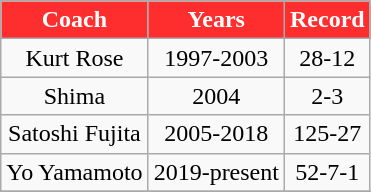<table class="wikitable" style="text-align:center">
<tr>
<th style="background:#FE2E2E;color:#FFFFFF">Coach</th>
<th style="background:#FE2E2E;color:#FFFFFF">Years</th>
<th style="background:#FE2E2E;color:#FFFFFF">Record</th>
</tr>
<tr>
<td>Kurt Rose</td>
<td>1997-2003</td>
<td>28-12 </td>
</tr>
<tr>
<td>Shima</td>
<td>2004</td>
<td>2-3 </td>
</tr>
<tr>
<td>Satoshi Fujita</td>
<td>2005-2018</td>
<td>125-27 </td>
</tr>
<tr>
<td>Yo Yamamoto</td>
<td>2019-present</td>
<td>52-7-1 </td>
</tr>
<tr>
</tr>
</table>
